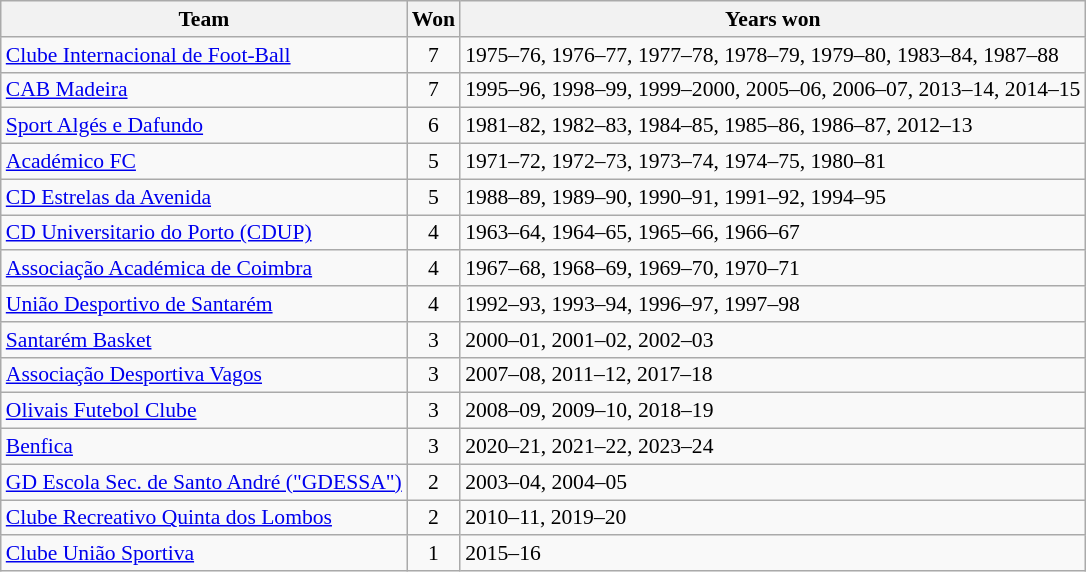<table class="wikitable sortable" style="font-size:90%">
<tr>
<th>Team</th>
<th>Won</th>
<th>Years won</th>
</tr>
<tr>
<td><a href='#'>Clube Internacional de Foot-Ball</a></td>
<td align=center>7</td>
<td>1975–76, 1976–77, 1977–78, 1978–79, 1979–80, 1983–84, 1987–88</td>
</tr>
<tr>
<td><a href='#'>CAB Madeira</a></td>
<td align=center>7</td>
<td>1995–96, 1998–99, 1999–2000, 2005–06, 2006–07, 2013–14, 2014–15</td>
</tr>
<tr>
<td><a href='#'>Sport Algés e Dafundo</a></td>
<td align=center>6</td>
<td>1981–82, 1982–83, 1984–85, 1985–86, 1986–87, 2012–13</td>
</tr>
<tr>
<td><a href='#'>Académico FC</a></td>
<td align=center>5</td>
<td>1971–72, 1972–73, 1973–74, 1974–75, 1980–81</td>
</tr>
<tr>
<td><a href='#'>CD Estrelas da Avenida</a></td>
<td align=center>5</td>
<td>1988–89, 1989–90, 1990–91, 1991–92, 1994–95</td>
</tr>
<tr>
<td><a href='#'>CD Universitario do Porto (CDUP)</a></td>
<td align=center>4</td>
<td>1963–64, 1964–65, 1965–66, 1966–67</td>
</tr>
<tr>
<td><a href='#'>Associação Académica de Coimbra</a></td>
<td align=center>4</td>
<td>1967–68, 1968–69, 1969–70, 1970–71</td>
</tr>
<tr>
<td><a href='#'>União Desportivo de Santarém</a></td>
<td align=center>4</td>
<td>1992–93, 1993–94, 1996–97, 1997–98</td>
</tr>
<tr>
<td><a href='#'>Santarém Basket</a></td>
<td align=center>3</td>
<td>2000–01, 2001–02, 2002–03</td>
</tr>
<tr>
<td><a href='#'>Associação Desportiva Vagos</a></td>
<td align=center>3</td>
<td>2007–08, 2011–12, 2017–18</td>
</tr>
<tr>
<td><a href='#'>Olivais Futebol Clube</a></td>
<td align=center>3</td>
<td>2008–09, 2009–10, 2018–19</td>
</tr>
<tr>
<td><a href='#'>Benfica</a></td>
<td align=center>3</td>
<td>2020–21, 2021–22, 2023–24</td>
</tr>
<tr>
<td><a href='#'>GD Escola Sec. de Santo André ("GDESSA")</a></td>
<td align=center>2</td>
<td>2003–04, 2004–05</td>
</tr>
<tr>
<td><a href='#'>Clube Recreativo Quinta dos Lombos</a></td>
<td align=center>2</td>
<td>2010–11, 2019–20</td>
</tr>
<tr>
<td><a href='#'>Clube União Sportiva</a></td>
<td align=center>1</td>
<td>2015–16</td>
</tr>
</table>
